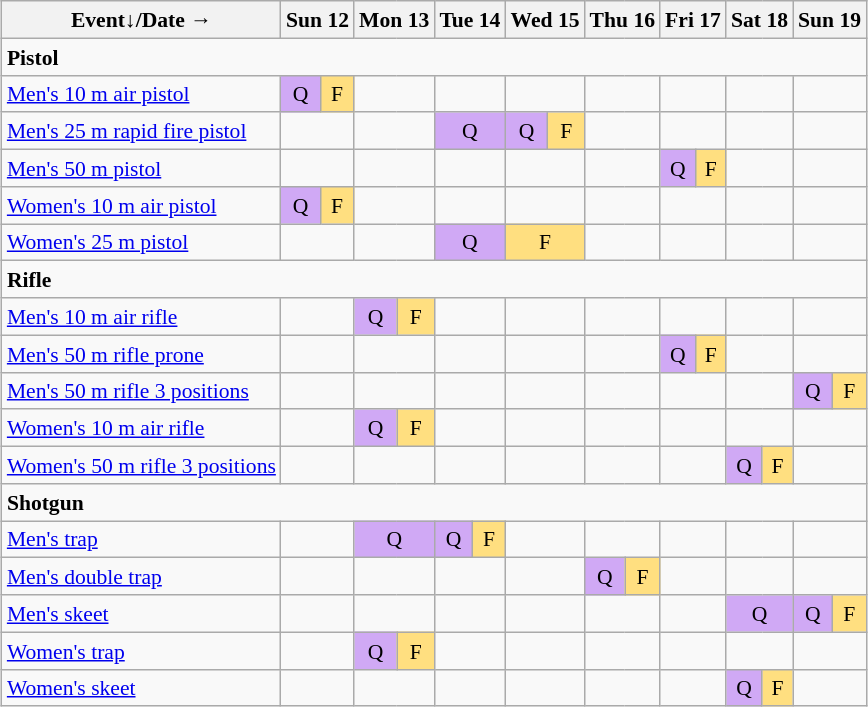<table class="wikitable" style="margin:0.5em auto; font-size:90%; line-height:1.25em;">
<tr style="text-align:center;">
<th>Event↓/Date →</th>
<th colspan=2>Sun 12</th>
<th colspan=2>Mon 13</th>
<th colspan=2>Tue 14</th>
<th colspan=2>Wed 15</th>
<th colspan=2>Thu 16</th>
<th colspan=2>Fri 17</th>
<th colspan=2>Sat 18</th>
<th colspan=2>Sun 19</th>
</tr>
<tr>
<td colspan=21><strong>Pistol</strong></td>
</tr>
<tr style="text-align:center;">
<td style="text-align:left;"><a href='#'>Men's 10 m air pistol</a></td>
<td style="background-color:#D0A9F5;">Q</td>
<td style="background-color:#FFDF80;">F</td>
<td colspan=2></td>
<td colspan=2></td>
<td colspan=2></td>
<td colspan=2></td>
<td colspan=2></td>
<td colspan=2></td>
<td colspan=2></td>
</tr>
<tr style="text-align:center;">
<td style="text-align:left;"><a href='#'>Men's 25 m rapid fire pistol</a></td>
<td colspan=2></td>
<td colspan=2></td>
<td colspan=2 style="background-color:#D0A9F5;">Q</td>
<td style="background-color:#D0A9F5;">Q</td>
<td style="background-color:#FFDF80;">F</td>
<td colspan=2></td>
<td colspan=2></td>
<td colspan=2></td>
<td colspan=2></td>
</tr>
<tr style="text-align:center;">
<td style="text-align:left;"><a href='#'>Men's 50 m pistol</a></td>
<td colspan=2></td>
<td colspan=2></td>
<td colspan=2></td>
<td colspan=2></td>
<td colspan=2></td>
<td style="background-color:#D0A9F5;">Q</td>
<td style="background-color:#FFDF80;">F</td>
<td colspan=2></td>
<td colspan=2></td>
</tr>
<tr style="text-align:center;">
<td style="text-align:left;"><a href='#'>Women's 10 m air pistol</a></td>
<td style="background-color:#D0A9F5;">Q</td>
<td style="background-color:#FFDF80;">F</td>
<td colspan=2></td>
<td colspan=2></td>
<td colspan=2></td>
<td colspan=2></td>
<td colspan=2></td>
<td colspan=2></td>
<td colspan=2></td>
</tr>
<tr style="text-align:center;">
<td style="text-align:left;"><a href='#'>Women's 25 m pistol</a></td>
<td colspan=2></td>
<td colspan=2></td>
<td colspan=2 style="background-color:#D0A9F5;">Q</td>
<td colspan=2 style="background-color:#FFDF80;">F</td>
<td colspan=2></td>
<td colspan=2></td>
<td colspan=2></td>
<td colspan=2></td>
</tr>
<tr>
<td colspan=21><strong>Rifle</strong></td>
</tr>
<tr style="text-align:center;">
<td style="text-align:left;"><a href='#'>Men's 10 m air rifle</a></td>
<td colspan=2></td>
<td style="background-color:#D0A9F5;">Q</td>
<td style="background-color:#FFDF80;">F</td>
<td colspan=2></td>
<td colspan=2></td>
<td colspan=2></td>
<td colspan=2></td>
<td colspan=2></td>
<td colspan=2></td>
</tr>
<tr style="text-align:center;">
<td style="text-align:left;"><a href='#'>Men's 50 m rifle prone</a></td>
<td colspan=2></td>
<td colspan=2></td>
<td colspan=2></td>
<td colspan=2></td>
<td colspan=2></td>
<td style="background-color:#D0A9F5;">Q</td>
<td style="background-color:#FFDF80;">F</td>
<td colspan=2></td>
<td colspan=2></td>
</tr>
<tr style="text-align:center;">
<td style="text-align:left;"><a href='#'>Men's 50 m rifle 3 positions</a></td>
<td colspan=2></td>
<td colspan=2></td>
<td colspan=2></td>
<td colspan=2></td>
<td colspan=2></td>
<td colspan=2></td>
<td colspan=2></td>
<td style="background-color:#D0A9F5;">Q</td>
<td style="background-color:#FFDF80;">F</td>
</tr>
<tr style="text-align:center;">
<td style="text-align:left;"><a href='#'>Women's 10 m air rifle</a></td>
<td colspan=2></td>
<td style="background-color:#D0A9F5;">Q</td>
<td style="background-color:#FFDF80;">F</td>
<td colspan=2></td>
<td colspan=2></td>
<td colspan=2></td>
<td colspan=2></td>
<td colspan=2></td>
<td colspan=2></td>
</tr>
<tr style="text-align:center;">
<td style="text-align:left;"><a href='#'>Women's 50 m rifle 3 positions</a></td>
<td colspan=2></td>
<td colspan=2></td>
<td colspan=2></td>
<td colspan=2></td>
<td colspan=2></td>
<td colspan=2></td>
<td style="background-color:#D0A9F5;">Q</td>
<td style="background-color:#FFDF80;">F</td>
<td colspan=2></td>
</tr>
<tr>
<td colspan=20><strong>Shotgun</strong></td>
</tr>
<tr style="text-align:center;">
<td style="text-align:left;"><a href='#'>Men's trap</a></td>
<td colspan=2></td>
<td colspan=2 style="background-color:#D0A9F5;">Q</td>
<td style="background-color:#D0A9F5;">Q</td>
<td style="background-color:#FFDF80;">F</td>
<td colspan=2></td>
<td colspan=2></td>
<td colspan=2></td>
<td colspan=2></td>
<td colspan=2></td>
</tr>
<tr style="text-align:center;">
<td style="text-align:left;"><a href='#'>Men's double trap</a></td>
<td colspan=2></td>
<td colspan=2></td>
<td colspan=2></td>
<td colspan=2></td>
<td style="background-color:#D0A9F5;">Q</td>
<td style="background-color:#FFDF80;">F</td>
<td colspan=2></td>
<td colspan=2></td>
<td colspan=2></td>
</tr>
<tr style="text-align:center;">
<td style="text-align:left;"><a href='#'>Men's skeet</a></td>
<td colspan=2></td>
<td colspan=2></td>
<td colspan=2></td>
<td colspan=2></td>
<td colspan=2></td>
<td colspan=2></td>
<td colspan=2 style="background-color:#D0A9F5;">Q</td>
<td style="background-color:#D0A9F5;">Q</td>
<td style="background-color:#FFDF80;">F</td>
</tr>
<tr style="text-align:center;">
<td style="text-align:left;"><a href='#'>Women's trap</a></td>
<td colspan=2></td>
<td style="background-color:#D0A9F5;">Q</td>
<td style="background-color:#FFDF80;">F</td>
<td colspan=2></td>
<td colspan=2></td>
<td colspan=2></td>
<td colspan=2></td>
<td colspan=2></td>
<td colspan=2></td>
</tr>
<tr style="text-align:center;">
<td style="text-align:left;"><a href='#'>Women's skeet</a></td>
<td colspan=2></td>
<td colspan=2></td>
<td colspan=2></td>
<td colspan=2></td>
<td colspan=2></td>
<td colspan=2></td>
<td style="background-color:#D0A9F5;">Q</td>
<td style="background-color:#FFDF80;">F</td>
<td colspan=2></td>
</tr>
</table>
